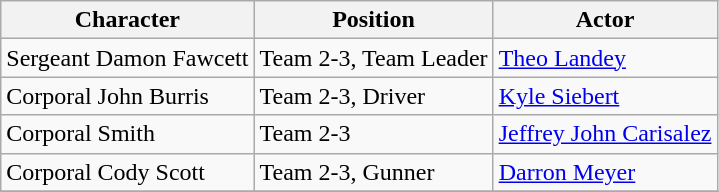<table class="wikitable">
<tr>
<th>Character</th>
<th>Position</th>
<th>Actor</th>
</tr>
<tr>
<td>Sergeant Damon Fawcett</td>
<td>Team 2-3, Team Leader</td>
<td><a href='#'>Theo Landey</a></td>
</tr>
<tr>
<td>Corporal John Burris</td>
<td>Team 2-3, Driver</td>
<td><a href='#'>Kyle Siebert</a></td>
</tr>
<tr>
<td>Corporal Smith</td>
<td>Team 2-3</td>
<td><a href='#'>Jeffrey John Carisalez</a></td>
</tr>
<tr>
<td>Corporal Cody Scott</td>
<td>Team 2-3, Gunner</td>
<td><a href='#'>Darron Meyer</a></td>
</tr>
<tr>
</tr>
</table>
